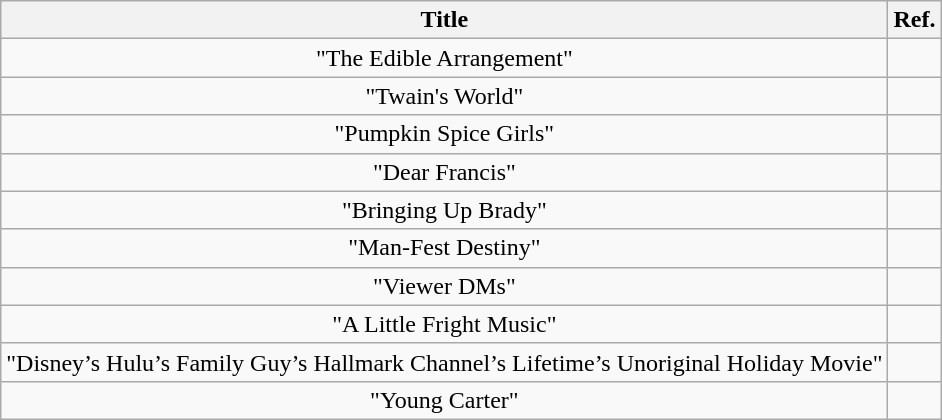<table class="wikitable plainrowheaders" style="text-align:center">
<tr>
<th>Title</th>
<th>Ref.</th>
</tr>
<tr>
<td>"The Edible Arrangement"</td>
<td></td>
</tr>
<tr>
<td>"Twain's World"</td>
<td></td>
</tr>
<tr>
<td>"Pumpkin Spice Girls"</td>
<td></td>
</tr>
<tr>
<td>"Dear Francis"</td>
<td></td>
</tr>
<tr>
<td>"Bringing Up Brady"</td>
<td></td>
</tr>
<tr>
<td>"Man-Fest Destiny"</td>
<td></td>
</tr>
<tr>
<td>"Viewer DMs"</td>
<td></td>
</tr>
<tr>
<td>"A Little Fright Music"</td>
<td></td>
</tr>
<tr>
<td>"Disney’s Hulu’s Family Guy’s Hallmark Channel’s Lifetime’s Unoriginal Holiday Movie"</td>
<td></td>
</tr>
<tr>
<td>"Young Carter"</td>
<td></td>
</tr>
</table>
